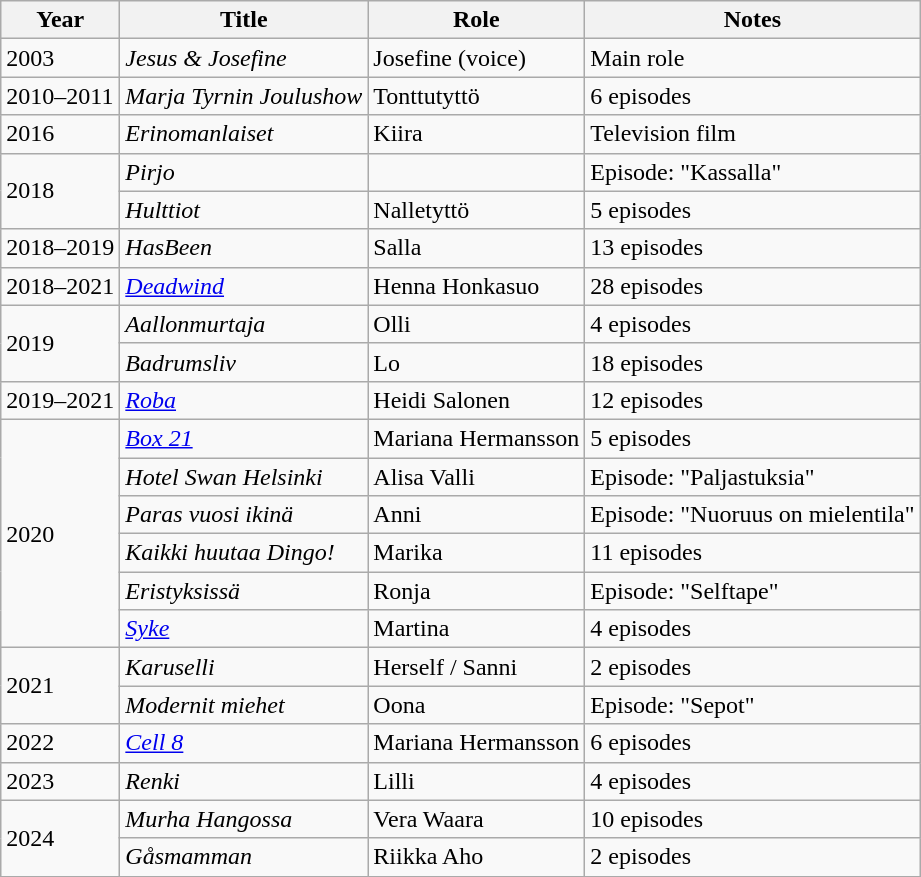<table class="wikitable sortable">
<tr>
<th>Year</th>
<th>Title</th>
<th>Role</th>
<th class="unsortable">Notes</th>
</tr>
<tr>
<td>2003</td>
<td><em>Jesus & Josefine</em></td>
<td>Josefine (voice)</td>
<td>Main role</td>
</tr>
<tr>
<td>2010–2011</td>
<td><em>Marja Tyrnin Joulushow</em></td>
<td>Tonttutyttö</td>
<td>6 episodes</td>
</tr>
<tr>
<td>2016</td>
<td><em>Erinomanlaiset</em></td>
<td>Kiira</td>
<td>Television film</td>
</tr>
<tr>
<td rowspan="2">2018</td>
<td><em>Pirjo</em></td>
<td></td>
<td>Episode: "Kassalla"</td>
</tr>
<tr>
<td><em>Hulttiot</em></td>
<td>Nalletyttö</td>
<td>5 episodes</td>
</tr>
<tr>
<td>2018–2019</td>
<td><em>HasBeen</em></td>
<td>Salla</td>
<td>13 episodes</td>
</tr>
<tr>
<td>2018–2021</td>
<td><em><a href='#'>Deadwind</a></em></td>
<td>Henna Honkasuo</td>
<td>28 episodes</td>
</tr>
<tr>
<td rowspan="2">2019</td>
<td><em>Aallonmurtaja</em></td>
<td>Olli</td>
<td>4 episodes</td>
</tr>
<tr>
<td><em>Badrumsliv</em></td>
<td>Lo</td>
<td>18 episodes</td>
</tr>
<tr>
<td>2019–2021</td>
<td><em><a href='#'>Roba</a></em></td>
<td>Heidi Salonen</td>
<td>12 episodes</td>
</tr>
<tr>
<td rowspan="6">2020</td>
<td><em><a href='#'>Box 21</a></em></td>
<td>Mariana Hermansson</td>
<td>5 episodes</td>
</tr>
<tr>
<td><em>Hotel Swan Helsinki</em></td>
<td>Alisa Valli</td>
<td>Episode: "Paljastuksia"</td>
</tr>
<tr>
<td><em>Paras vuosi ikinä</em></td>
<td>Anni</td>
<td>Episode: "Nuoruus on mielentila"</td>
</tr>
<tr>
<td><em>Kaikki huutaa Dingo!</em></td>
<td>Marika</td>
<td>11 episodes</td>
</tr>
<tr>
<td><em>Eristyksissä</em></td>
<td>Ronja</td>
<td>Episode: "Selftape"</td>
</tr>
<tr>
<td><em><a href='#'>Syke</a></em></td>
<td>Martina</td>
<td>4 episodes</td>
</tr>
<tr>
<td rowspan="2">2021</td>
<td><em>Karuselli</em></td>
<td>Herself / Sanni</td>
<td>2 episodes</td>
</tr>
<tr>
<td><em>Modernit miehet</em></td>
<td>Oona</td>
<td>Episode: "Sepot"</td>
</tr>
<tr>
<td>2022</td>
<td><em><a href='#'>Cell 8</a></em></td>
<td>Mariana Hermansson</td>
<td>6 episodes</td>
</tr>
<tr>
<td>2023</td>
<td><em>Renki</em></td>
<td>Lilli</td>
<td>4 episodes</td>
</tr>
<tr>
<td rowspan="2">2024</td>
<td><em>Murha Hangossa</em></td>
<td>Vera Waara</td>
<td>10 episodes</td>
</tr>
<tr>
<td><em>Gåsmamman</em></td>
<td>Riikka Aho</td>
<td>2 episodes</td>
</tr>
</table>
